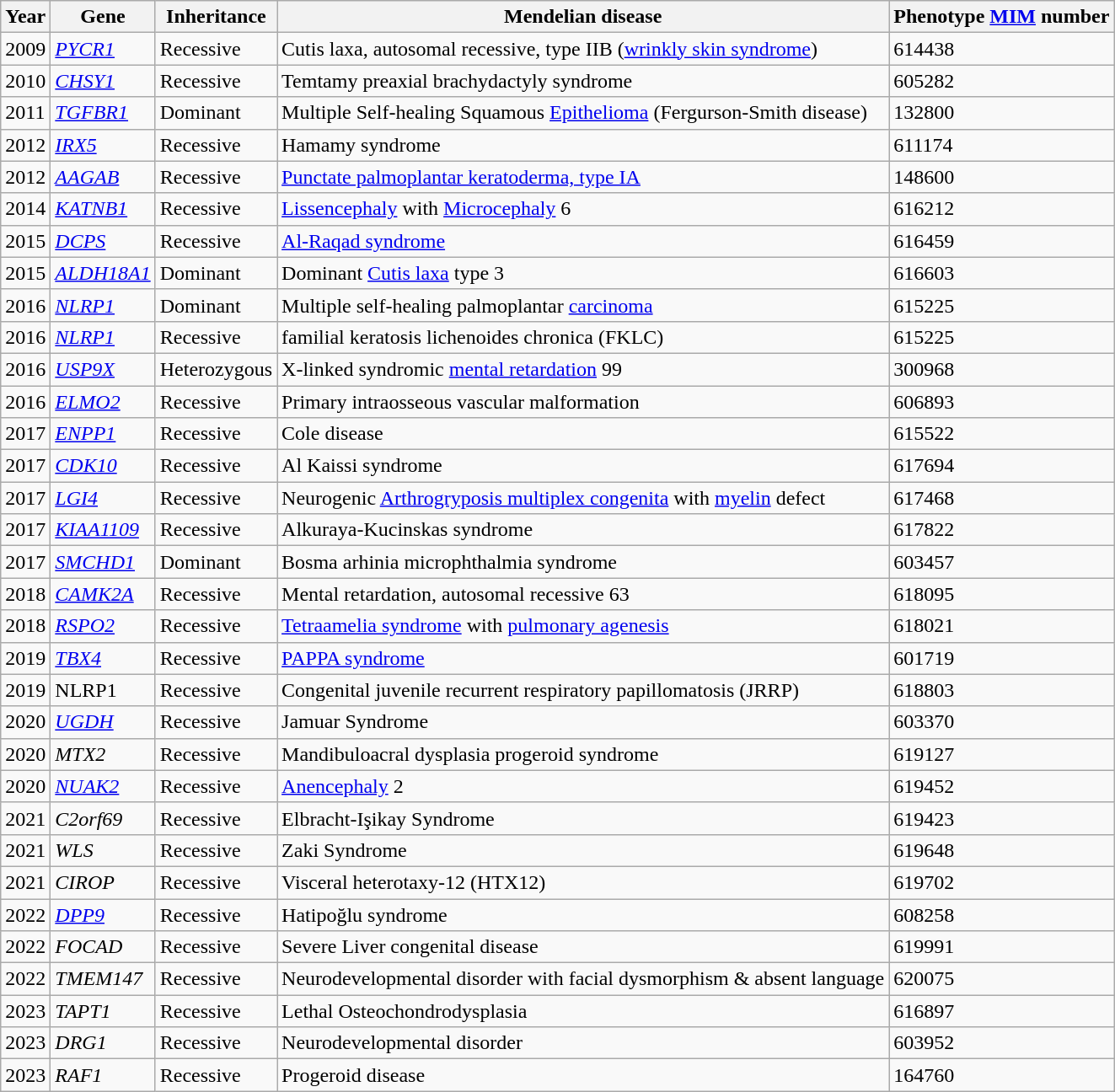<table class="sortable wikitable">
<tr>
<th>Year</th>
<th>Gene</th>
<th>Inheritance</th>
<th>Mendelian disease</th>
<th>Phenotype <a href='#'>MIM</a> number</th>
</tr>
<tr>
<td>2009</td>
<td><em><a href='#'>PYCR1</a></em></td>
<td>Recessive</td>
<td>Cutis laxa, autosomal recessive, type IIB (<a href='#'>wrinkly skin syndrome</a>)</td>
<td>614438</td>
</tr>
<tr>
<td>2010</td>
<td><em><a href='#'>CHSY1</a></em></td>
<td>Recessive</td>
<td>Temtamy preaxial brachydactyly syndrome</td>
<td>605282</td>
</tr>
<tr>
<td>2011</td>
<td><em><a href='#'>TGFBR1</a></em></td>
<td>Dominant</td>
<td>Multiple Self-healing Squamous <a href='#'>Epithelioma</a> (Fergurson-Smith disease)</td>
<td>132800</td>
</tr>
<tr>
<td>2012</td>
<td><em><a href='#'>IRX5</a></em></td>
<td>Recessive</td>
<td>Hamamy syndrome</td>
<td>611174</td>
</tr>
<tr>
<td>2012</td>
<td><em><a href='#'>AAGAB</a></em></td>
<td>Recessive</td>
<td><a href='#'>Punctate palmoplantar keratoderma, type IA</a></td>
<td>148600</td>
</tr>
<tr>
<td>2014</td>
<td><em><a href='#'>KATNB1</a></em></td>
<td>Recessive</td>
<td><a href='#'>Lissencephaly</a> with <a href='#'>Microcephaly</a> 6</td>
<td>616212</td>
</tr>
<tr>
<td>2015</td>
<td><em><a href='#'>DCPS</a></em></td>
<td>Recessive</td>
<td><a href='#'>Al-Raqad syndrome</a></td>
<td>616459</td>
</tr>
<tr>
<td>2015</td>
<td><em><a href='#'>ALDH18A1</a></em></td>
<td>Dominant</td>
<td>Dominant <a href='#'>Cutis laxa</a> type 3</td>
<td>616603</td>
</tr>
<tr>
<td>2016</td>
<td><em><a href='#'>NLRP1</a></em></td>
<td>Dominant</td>
<td>Multiple self-healing palmoplantar <a href='#'>carcinoma</a></td>
<td>615225</td>
</tr>
<tr>
<td>2016</td>
<td><em><a href='#'>NLRP1</a></em></td>
<td>Recessive</td>
<td>familial keratosis lichenoides chronica (FKLC)</td>
<td>615225</td>
</tr>
<tr>
<td>2016</td>
<td><em><a href='#'>USP9X</a></em></td>
<td>Heterozygous</td>
<td>X-linked syndromic <a href='#'>mental retardation</a> 99</td>
<td>300968</td>
</tr>
<tr>
<td>2016</td>
<td><em><a href='#'>ELMO2</a></em></td>
<td>Recessive</td>
<td>Primary intraosseous vascular malformation</td>
<td>606893</td>
</tr>
<tr>
<td>2017</td>
<td><em><a href='#'>ENPP1</a></em></td>
<td>Recessive</td>
<td>Cole disease</td>
<td>615522</td>
</tr>
<tr>
<td>2017</td>
<td><em><a href='#'>CDK10</a></em></td>
<td>Recessive</td>
<td>Al Kaissi syndrome</td>
<td>617694</td>
</tr>
<tr>
<td>2017</td>
<td><em><a href='#'>LGI4</a></em></td>
<td>Recessive</td>
<td>Neurogenic <a href='#'>Arthrogryposis multiplex congenita</a> with <a href='#'>myelin</a> defect</td>
<td>617468</td>
</tr>
<tr>
<td>2017</td>
<td><em><a href='#'>KIAA1109</a></em></td>
<td>Recessive</td>
<td>Alkuraya-Kucinskas syndrome</td>
<td>617822</td>
</tr>
<tr>
<td>2017</td>
<td><em><a href='#'>SMCHD1</a></em></td>
<td>Dominant</td>
<td>Bosma arhinia microphthalmia syndrome</td>
<td>603457</td>
</tr>
<tr>
<td>2018</td>
<td><em><a href='#'>CAMK2A</a></em></td>
<td>Recessive</td>
<td>Mental retardation, autosomal recessive 63</td>
<td>618095</td>
</tr>
<tr>
<td>2018</td>
<td><em><a href='#'>RSPO2</a></em></td>
<td>Recessive</td>
<td><a href='#'>Tetraamelia syndrome</a> with <a href='#'>pulmonary agenesis</a></td>
<td>618021</td>
</tr>
<tr>
<td>2019</td>
<td><em><a href='#'>TBX4</a></em></td>
<td>Recessive</td>
<td><a href='#'>PAPPA syndrome</a></td>
<td>601719</td>
</tr>
<tr>
<td>2019</td>
<td>NLRP1</td>
<td>Recessive</td>
<td>Congenital juvenile recurrent respiratory papillomatosis (JRRP)</td>
<td>618803</td>
</tr>
<tr>
<td>2020</td>
<td><em><a href='#'>UGDH</a></em></td>
<td>Recessive</td>
<td>Jamuar Syndrome</td>
<td>603370</td>
</tr>
<tr>
<td>2020</td>
<td><em>MTX2</em></td>
<td>Recessive</td>
<td>Mandibuloacral dysplasia progeroid syndrome</td>
<td>619127</td>
</tr>
<tr>
<td>2020</td>
<td><em><a href='#'>NUAK2</a></em></td>
<td>Recessive</td>
<td><a href='#'>Anencephaly</a> 2</td>
<td>619452</td>
</tr>
<tr>
<td>2021</td>
<td><em>C2orf69</em></td>
<td>Recessive</td>
<td>Elbracht-Işikay Syndrome</td>
<td>619423</td>
</tr>
<tr>
<td>2021</td>
<td><em>WLS</em></td>
<td>Recessive</td>
<td>Zaki Syndrome</td>
<td>619648</td>
</tr>
<tr>
<td>2021</td>
<td><em>CIROP</em></td>
<td>Recessive</td>
<td>Visceral heterotaxy-12 (HTX12)</td>
<td>619702</td>
</tr>
<tr>
<td>2022</td>
<td><em><a href='#'>DPP9</a></em></td>
<td>Recessive</td>
<td>Hatipoğlu syndrome</td>
<td>608258</td>
</tr>
<tr>
<td>2022</td>
<td><em>FOCAD</em></td>
<td>Recessive</td>
<td>Severe Liver congenital disease</td>
<td>619991</td>
</tr>
<tr>
<td>2022</td>
<td><em>TMEM147</em></td>
<td>Recessive</td>
<td>Neurodevelopmental disorder with facial dysmorphism & absent language</td>
<td>620075</td>
</tr>
<tr>
<td>2023</td>
<td><em>TAPT1</em></td>
<td>Recessive</td>
<td>Lethal Osteochondrodysplasia</td>
<td>616897</td>
</tr>
<tr>
<td>2023</td>
<td><em>DRG1</em></td>
<td>Recessive</td>
<td>Neurodevelopmental disorder</td>
<td>603952</td>
</tr>
<tr>
<td>2023</td>
<td><em>RAF1</em></td>
<td>Recessive</td>
<td>Progeroid disease </td>
<td>164760</td>
</tr>
</table>
